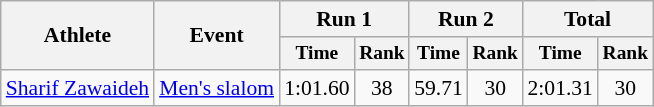<table class="wikitable" style="font-size:90%">
<tr>
<th rowspan=2>Athlete</th>
<th rowspan=2>Event</th>
<th colspan=2>Run 1</th>
<th colspan=2>Run 2</th>
<th colspan=2>Total</th>
</tr>
<tr style="font-size:90%">
<th>Time</th>
<th>Rank</th>
<th>Time</th>
<th>Rank</th>
<th>Time</th>
<th>Rank</th>
</tr>
<tr align=center>
<td align=left><a href='#'>Sharif Zawaideh</a></td>
<td align=left><a href='#'>Men's slalom</a></td>
<td>1:01.60</td>
<td>38</td>
<td>59.71</td>
<td>30</td>
<td>2:01.31</td>
<td>30</td>
</tr>
</table>
